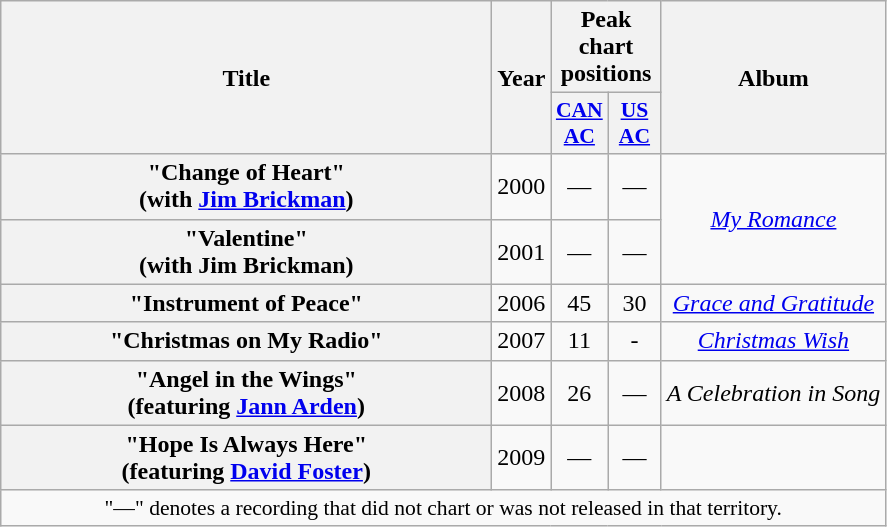<table class="wikitable plainrowheaders" style="text-align:center;">
<tr>
<th scope="col" rowspan="2" style="width:20em;">Title</th>
<th scope="col" rowspan="2">Year</th>
<th scope="col" colspan="2">Peak chart positions</th>
<th scope="col" rowspan="2">Album</th>
</tr>
<tr>
<th scope="col" style="width:2em;font-size:90%;"><a href='#'>CAN AC</a><br></th>
<th scope="col" style="width:2em;font-size:90%;"><a href='#'>US<br>AC</a><br></th>
</tr>
<tr>
<th scope="row">"Change of Heart"<br><span>(with <a href='#'>Jim Brickman</a>)</span></th>
<td>2000</td>
<td>—</td>
<td>—</td>
<td rowspan="2"><em><a href='#'>My Romance</a></em></td>
</tr>
<tr>
<th scope="row">"Valentine"<br><span>(with Jim Brickman)</span></th>
<td>2001</td>
<td>—</td>
<td>—</td>
</tr>
<tr>
<th scope="row">"Instrument of Peace"</th>
<td>2006</td>
<td>45</td>
<td>30</td>
<td><em><a href='#'>Grace and Gratitude</a></em></td>
</tr>
<tr>
<th scope="row">"Christmas on My Radio"</th>
<td>2007</td>
<td>11</td>
<td>-</td>
<td><em><a href='#'>Christmas Wish</a></em></td>
</tr>
<tr>
<th scope="row">"Angel in the Wings"<br><span>(featuring <a href='#'>Jann Arden</a>)</span></th>
<td>2008</td>
<td>26</td>
<td>—</td>
<td><em>A Celebration in Song</em></td>
</tr>
<tr>
<th scope="row">"Hope Is Always Here"<br><span>(featuring <a href='#'>David Foster</a>)</span></th>
<td>2009</td>
<td>—</td>
<td>—</td>
<td></td>
</tr>
<tr>
<td colspan="6" style="font-size:90%">"—" denotes a recording that did not chart or was not released in that territory.</td>
</tr>
</table>
